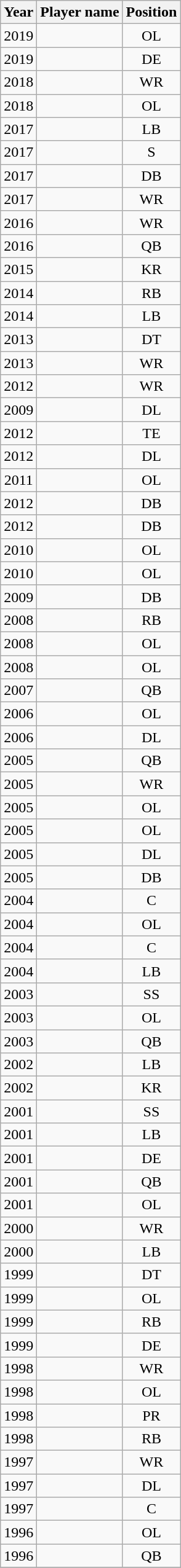<table class="wikitable sortable">
<tr>
<th>Year</th>
<th>Player name</th>
<th>Position</th>
</tr>
<tr>
<td align="center">2019</td>
<td align="center"></td>
<td align="center">OL</td>
</tr>
<tr>
<td align="center">2019</td>
<td align="center"></td>
<td align="center">DE</td>
</tr>
<tr>
<td align="center">2018</td>
<td align="center"></td>
<td align="center">WR</td>
</tr>
<tr>
<td align="center">2018</td>
<td align="center"></td>
<td align="center">OL</td>
</tr>
<tr>
<td align="center">2017</td>
<td align="center"></td>
<td align="center">LB</td>
</tr>
<tr>
<td align="center">2017</td>
<td align="center"></td>
<td align="center">S</td>
</tr>
<tr>
<td align="center">2017</td>
<td align="center"></td>
<td align="center">DB</td>
</tr>
<tr>
<td align="center">2017</td>
<td align="center"></td>
<td align="center">WR</td>
</tr>
<tr>
<td align="center">2016</td>
<td align="center"></td>
<td align="center">WR</td>
</tr>
<tr>
<td align="center">2016</td>
<td align="center"></td>
<td align="center">QB</td>
</tr>
<tr>
<td align="center">2015</td>
<td align="center"></td>
<td align="center">KR</td>
</tr>
<tr>
<td align="center">2014</td>
<td align="center"></td>
<td align="center">RB</td>
</tr>
<tr>
<td align="center">2014</td>
<td align="center"></td>
<td align="center">LB</td>
</tr>
<tr>
<td align="center">2013</td>
<td align="center"></td>
<td align="center">DT</td>
</tr>
<tr>
<td align="center">2013</td>
<td align="center"></td>
<td align="center">WR</td>
</tr>
<tr>
<td align="center">2012</td>
<td align="center"></td>
<td align="center">WR</td>
</tr>
<tr>
<td align="center">2009</td>
<td align="center"></td>
<td align="center">DL</td>
</tr>
<tr>
<td align="center">2012</td>
<td align="center"></td>
<td align="center">TE</td>
</tr>
<tr>
<td align="center">2012</td>
<td align="center"></td>
<td align="center">DL</td>
</tr>
<tr>
<td align="center">2011</td>
<td align="center"></td>
<td align="center">OL</td>
</tr>
<tr>
<td align="center">2012</td>
<td align="center"></td>
<td align="center">DB</td>
</tr>
<tr>
<td align="center">2012</td>
<td align="center"></td>
<td align="center">DB</td>
</tr>
<tr>
<td align="center">2010</td>
<td align="center"></td>
<td align="center">OL</td>
</tr>
<tr>
<td align="center">2010</td>
<td align="center"></td>
<td align="center">OL</td>
</tr>
<tr>
<td align="center">2009</td>
<td align="center"></td>
<td align="center">DB</td>
</tr>
<tr>
<td align="center">2008</td>
<td align="center"></td>
<td align="center">RB</td>
</tr>
<tr>
<td align="center">2008</td>
<td align="center"></td>
<td align="center">OL</td>
</tr>
<tr>
<td align="center">2008</td>
<td align="center"></td>
<td align="center">OL</td>
</tr>
<tr>
<td align="center">2007</td>
<td align="center"></td>
<td align="center">QB</td>
</tr>
<tr>
<td align="center">2006</td>
<td align="center"></td>
<td align="center">OL</td>
</tr>
<tr>
<td align="center">2006</td>
<td align="center"></td>
<td align="center">DL</td>
</tr>
<tr>
<td align="center">2005</td>
<td align="center"></td>
<td align="center">QB</td>
</tr>
<tr>
<td align="center">2005</td>
<td align="center"></td>
<td align="center">WR</td>
</tr>
<tr>
<td align="center">2005</td>
<td align="center"></td>
<td align="center">OL</td>
</tr>
<tr>
<td align="center">2005</td>
<td align="center"></td>
<td align="center">OL</td>
</tr>
<tr>
<td align="center">2005</td>
<td align="center"></td>
<td align="center">DL</td>
</tr>
<tr>
<td align="center">2005</td>
<td align="center"></td>
<td align="center">DB</td>
</tr>
<tr>
<td align="center">2004</td>
<td align="center"></td>
<td align="center">C</td>
</tr>
<tr>
<td align="center">2004</td>
<td align="center"></td>
<td align="center">OL</td>
</tr>
<tr>
<td align="center">2004</td>
<td align="center"></td>
<td align="center">C</td>
</tr>
<tr>
<td align="center">2004</td>
<td align="center"></td>
<td align="center">LB</td>
</tr>
<tr>
<td align="center">2003</td>
<td align="center"></td>
<td align="center">SS</td>
</tr>
<tr>
<td align="center">2003</td>
<td align="center"></td>
<td align="center">OL</td>
</tr>
<tr>
<td align="center">2003</td>
<td align="center"></td>
<td align="center">QB</td>
</tr>
<tr>
<td align="center">2002</td>
<td align="center"></td>
<td align="center">LB</td>
</tr>
<tr>
<td align="center">2002</td>
<td align="center"></td>
<td align="center">KR</td>
</tr>
<tr>
<td align="center">2001</td>
<td align="center"></td>
<td align="center">SS</td>
</tr>
<tr>
<td align="center">2001</td>
<td align="center"></td>
<td align="center">LB</td>
</tr>
<tr>
<td align="center">2001</td>
<td align="center"></td>
<td align="center">DE</td>
</tr>
<tr>
<td align="center">2001</td>
<td align="center"></td>
<td align="center">QB</td>
</tr>
<tr>
<td align="center">2001</td>
<td align="center"></td>
<td align="center">OL</td>
</tr>
<tr>
<td align="center">2000</td>
<td align="center"></td>
<td align="center">WR</td>
</tr>
<tr>
<td align="center">2000</td>
<td align="center"></td>
<td align="center">LB</td>
</tr>
<tr>
<td align="center">1999</td>
<td align="center"></td>
<td align="center">DT</td>
</tr>
<tr>
<td align="center">1999</td>
<td align="center"></td>
<td align="center">OL</td>
</tr>
<tr>
<td align="center">1999</td>
<td align="center"></td>
<td align="center">RB</td>
</tr>
<tr>
<td align="center">1999</td>
<td align="center"></td>
<td align="center">DE</td>
</tr>
<tr>
<td align="center">1998</td>
<td align="center"></td>
<td align="center">WR</td>
</tr>
<tr>
<td align="center">1998</td>
<td align="center"></td>
<td align="center">OL</td>
</tr>
<tr>
<td align="center">1998</td>
<td align="center"></td>
<td align="center">PR</td>
</tr>
<tr>
<td align="center">1998</td>
<td align="center"></td>
<td align="center">RB</td>
</tr>
<tr>
<td align="center">1997</td>
<td align="center"></td>
<td align="center">WR</td>
</tr>
<tr>
<td align="center">1997</td>
<td align="center"></td>
<td align="center">DL</td>
</tr>
<tr>
<td align="center">1997</td>
<td align="center"></td>
<td align="center">C</td>
</tr>
<tr>
<td align="center">1996</td>
<td align="center"></td>
<td align="center">OL</td>
</tr>
<tr>
<td align="center">1996</td>
<td align="center"></td>
<td align="center">QB</td>
</tr>
<tr>
</tr>
</table>
